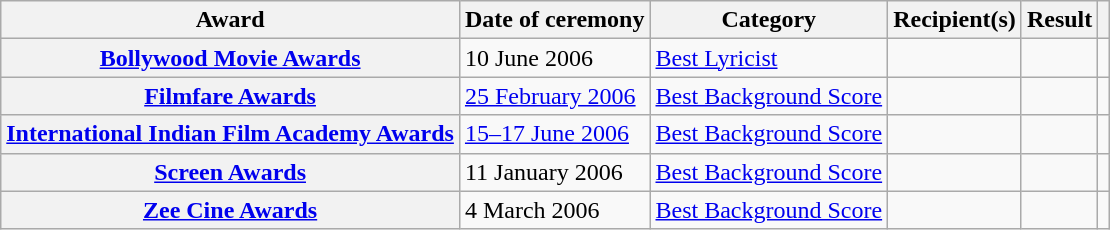<table class="wikitable plainrowheaders sortable">
<tr>
<th scope="col">Award</th>
<th scope="col">Date of ceremony</th>
<th scope="col">Category</th>
<th scope="col">Recipient(s)</th>
<th scope="col" class="unsortable">Result</th>
<th scope="col" class="unsortable"></th>
</tr>
<tr>
<th scope="row"><a href='#'>Bollywood Movie Awards</a></th>
<td>10 June 2006</td>
<td><a href='#'>Best Lyricist</a></td>
<td></td>
<td></td>
<td style="text-align:center;"></td>
</tr>
<tr>
<th scope="row"><a href='#'>Filmfare Awards</a></th>
<td><a href='#'>25 February 2006</a></td>
<td><a href='#'>Best Background Score</a></td>
<td></td>
<td></td>
<td style="text-align:center;"></td>
</tr>
<tr>
<th scope="row"><a href='#'>International Indian Film Academy Awards</a></th>
<td><a href='#'>15–17 June 2006</a></td>
<td><a href='#'>Best Background Score</a></td>
<td></td>
<td></td>
<td style="text-align:center;"></td>
</tr>
<tr>
<th scope="row"><a href='#'>Screen Awards</a></th>
<td>11 January 2006</td>
<td><a href='#'>Best Background Score</a></td>
<td></td>
<td></td>
<td style="text-align:center;"></td>
</tr>
<tr>
<th scope="row"><a href='#'>Zee Cine Awards</a></th>
<td>4 March 2006</td>
<td><a href='#'>Best Background Score</a></td>
<td></td>
<td></td>
<td style="text-align:center;"></td>
</tr>
</table>
